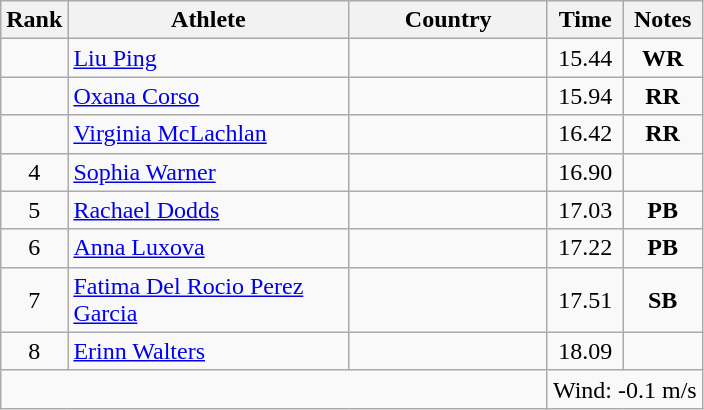<table class="wikitable sortable" style="text-align:center">
<tr>
<th>Rank</th>
<th style="width:180px">Athlete</th>
<th style="width:125px">Country</th>
<th>Time</th>
<th>Notes</th>
</tr>
<tr>
<td></td>
<td style="text-align:left;"><a href='#'>Liu Ping</a></td>
<td style="text-align:left;"></td>
<td>15.44</td>
<td><strong>WR</strong></td>
</tr>
<tr>
<td></td>
<td style="text-align:left;"><a href='#'>Oxana Corso</a></td>
<td style="text-align:left;"></td>
<td>15.94</td>
<td><strong>RR</strong></td>
</tr>
<tr>
<td></td>
<td style="text-align:left;"><a href='#'>Virginia McLachlan</a></td>
<td style="text-align:left;"></td>
<td>16.42</td>
<td><strong>RR</strong></td>
</tr>
<tr>
<td>4</td>
<td style="text-align:left;"><a href='#'>Sophia Warner</a></td>
<td style="text-align:left;"></td>
<td>16.90</td>
<td></td>
</tr>
<tr>
<td>5</td>
<td style="text-align:left;"><a href='#'>Rachael Dodds</a></td>
<td style="text-align:left;"></td>
<td>17.03</td>
<td><strong>PB</strong></td>
</tr>
<tr>
<td>6</td>
<td style="text-align:left;"><a href='#'>Anna Luxova</a></td>
<td style="text-align:left;"></td>
<td>17.22</td>
<td><strong>PB</strong></td>
</tr>
<tr>
<td>7</td>
<td style="text-align:left;"><a href='#'>Fatima Del Rocio Perez Garcia</a></td>
<td style="text-align:left;"></td>
<td>17.51</td>
<td><strong>SB</strong></td>
</tr>
<tr>
<td>8</td>
<td style="text-align:left;"><a href='#'>Erinn Walters</a></td>
<td style="text-align:left;"></td>
<td>18.09</td>
<td></td>
</tr>
<tr class="sortbottom">
<td colspan="3"></td>
<td colspan="2">Wind: -0.1 m/s</td>
</tr>
</table>
